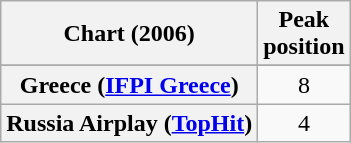<table class="wikitable plainrowheaders sortable" style="text-align:center;">
<tr>
<th scope="col">Chart (2006)</th>
<th scope="col">Peak<br>position</th>
</tr>
<tr>
</tr>
<tr>
<th scope="row">Greece (<a href='#'>IFPI Greece</a>)</th>
<td>8</td>
</tr>
<tr>
<th scope="row">Russia Airplay (<a href='#'>TopHit</a>)</th>
<td>4</td>
</tr>
</table>
